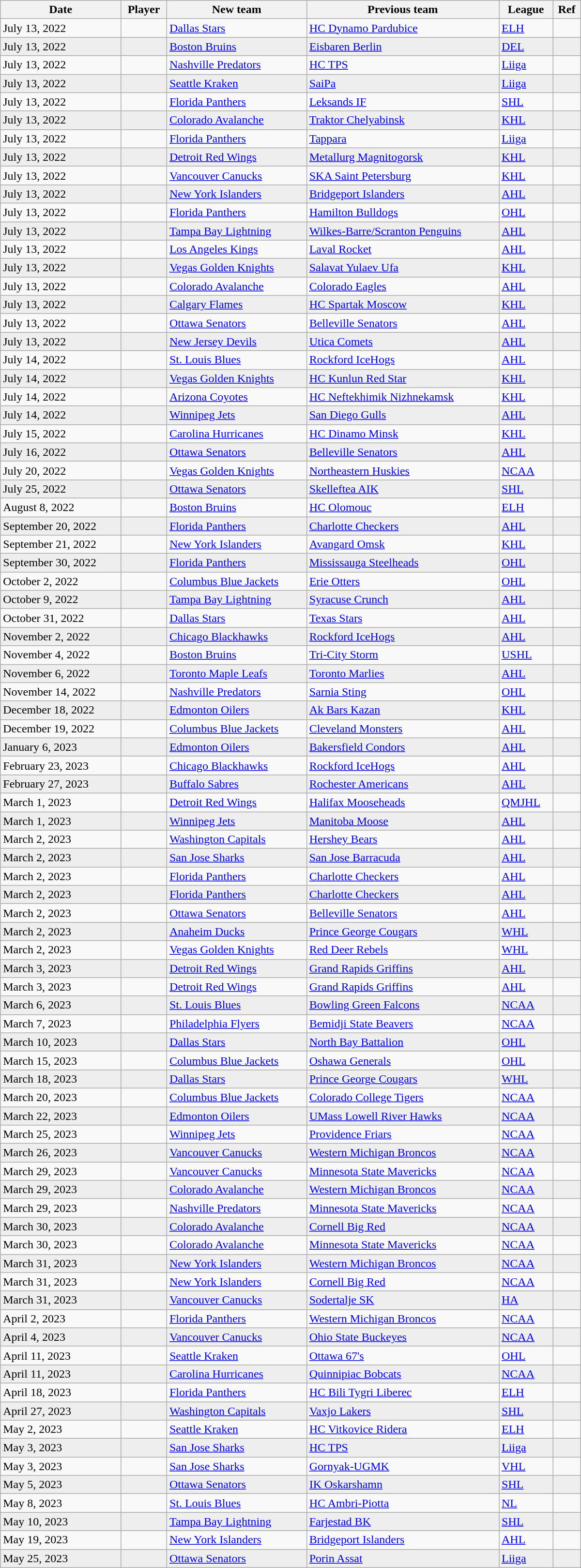<table class="wikitable sortable" style="border:1px solid #999999; width:800px;">
<tr>
<th>Date</th>
<th>Player</th>
<th>New team</th>
<th>Previous team</th>
<th>League</th>
<th>Ref</th>
</tr>
<tr>
<td>July 13, 2022</td>
<td></td>
<td><a href='#'>Dallas Stars</a></td>
<td><a href='#'>HC Dynamo Pardubice</a></td>
<td><a href='#'>ELH</a></td>
<td></td>
</tr>
<tr bgcolor="eeeeee">
<td>July 13, 2022</td>
<td></td>
<td><a href='#'>Boston Bruins</a></td>
<td><a href='#'>Eisbaren Berlin</a></td>
<td><a href='#'>DEL</a></td>
<td></td>
</tr>
<tr>
<td>July 13, 2022</td>
<td></td>
<td><a href='#'>Nashville Predators</a></td>
<td><a href='#'>HC TPS</a></td>
<td><a href='#'>Liiga</a></td>
<td></td>
</tr>
<tr bgcolor="eeeeee">
<td>July 13, 2022</td>
<td></td>
<td><a href='#'>Seattle Kraken</a></td>
<td><a href='#'>SaiPa</a></td>
<td><a href='#'>Liiga</a></td>
<td></td>
</tr>
<tr>
<td>July 13, 2022</td>
<td></td>
<td><a href='#'>Florida Panthers</a></td>
<td><a href='#'>Leksands IF</a></td>
<td><a href='#'>SHL</a></td>
<td></td>
</tr>
<tr bgcolor="eeeeee">
<td>July 13, 2022</td>
<td></td>
<td><a href='#'>Colorado Avalanche</a></td>
<td><a href='#'>Traktor Chelyabinsk</a></td>
<td><a href='#'>KHL</a></td>
<td></td>
</tr>
<tr>
<td>July 13, 2022</td>
<td></td>
<td><a href='#'>Florida Panthers</a></td>
<td><a href='#'>Tappara</a></td>
<td><a href='#'>Liiga</a></td>
<td></td>
</tr>
<tr bgcolor="eeeeee">
<td>July 13, 2022</td>
<td></td>
<td><a href='#'>Detroit Red Wings</a></td>
<td><a href='#'>Metallurg Magnitogorsk</a></td>
<td><a href='#'>KHL</a></td>
<td></td>
</tr>
<tr>
<td>July 13, 2022</td>
<td></td>
<td><a href='#'>Vancouver Canucks</a></td>
<td><a href='#'>SKA Saint Petersburg</a></td>
<td><a href='#'>KHL</a></td>
<td></td>
</tr>
<tr bgcolor="eeeeee">
<td>July 13, 2022</td>
<td></td>
<td><a href='#'>New York Islanders</a></td>
<td><a href='#'>Bridgeport Islanders</a></td>
<td><a href='#'>AHL</a></td>
<td></td>
</tr>
<tr>
<td>July 13, 2022</td>
<td></td>
<td><a href='#'>Florida Panthers</a></td>
<td><a href='#'>Hamilton Bulldogs</a></td>
<td><a href='#'>OHL</a></td>
<td></td>
</tr>
<tr bgcolor="eeeeee">
<td>July 13, 2022</td>
<td></td>
<td><a href='#'>Tampa Bay Lightning</a></td>
<td><a href='#'>Wilkes-Barre/Scranton Penguins</a></td>
<td><a href='#'>AHL</a></td>
<td></td>
</tr>
<tr>
<td>July 13, 2022</td>
<td></td>
<td><a href='#'>Los Angeles Kings</a></td>
<td><a href='#'>Laval Rocket</a></td>
<td><a href='#'>AHL</a></td>
<td></td>
</tr>
<tr bgcolor="eeeeee">
<td>July 13, 2022</td>
<td></td>
<td><a href='#'>Vegas Golden Knights</a></td>
<td><a href='#'>Salavat Yulaev Ufa</a></td>
<td><a href='#'>KHL</a></td>
<td></td>
</tr>
<tr>
<td>July 13, 2022</td>
<td></td>
<td><a href='#'>Colorado Avalanche</a></td>
<td><a href='#'>Colorado Eagles</a></td>
<td><a href='#'>AHL</a></td>
<td></td>
</tr>
<tr bgcolor="eeeeee">
<td>July 13, 2022</td>
<td></td>
<td><a href='#'>Calgary Flames</a></td>
<td><a href='#'>HC Spartak Moscow</a></td>
<td><a href='#'>KHL</a></td>
<td></td>
</tr>
<tr>
<td>July 13, 2022</td>
<td></td>
<td><a href='#'>Ottawa Senators</a></td>
<td><a href='#'>Belleville Senators</a></td>
<td><a href='#'>AHL</a></td>
<td></td>
</tr>
<tr bgcolor="eeeeee">
<td>July 13, 2022</td>
<td></td>
<td><a href='#'>New Jersey Devils</a></td>
<td><a href='#'>Utica Comets</a></td>
<td><a href='#'>AHL</a></td>
<td></td>
</tr>
<tr>
<td>July 14, 2022</td>
<td></td>
<td><a href='#'>St. Louis Blues</a></td>
<td><a href='#'>Rockford IceHogs</a></td>
<td><a href='#'>AHL</a></td>
<td></td>
</tr>
<tr bgcolor="eeeeee">
<td>July 14, 2022</td>
<td></td>
<td><a href='#'>Vegas Golden Knights</a></td>
<td><a href='#'>HC Kunlun Red Star</a></td>
<td><a href='#'>KHL</a></td>
<td></td>
</tr>
<tr>
<td>July 14, 2022</td>
<td></td>
<td><a href='#'>Arizona Coyotes</a></td>
<td><a href='#'>HC Neftekhimik Nizhnekamsk</a></td>
<td><a href='#'>KHL</a></td>
<td></td>
</tr>
<tr bgcolor="eeeeee">
<td>July 14, 2022</td>
<td></td>
<td><a href='#'>Winnipeg Jets</a></td>
<td><a href='#'>San Diego Gulls</a></td>
<td><a href='#'>AHL</a></td>
<td></td>
</tr>
<tr>
<td>July 15, 2022</td>
<td></td>
<td><a href='#'>Carolina Hurricanes</a></td>
<td><a href='#'>HC Dinamo Minsk</a></td>
<td><a href='#'>KHL</a></td>
<td></td>
</tr>
<tr bgcolor="eeeeee">
<td>July 16, 2022</td>
<td></td>
<td><a href='#'>Ottawa Senators</a></td>
<td><a href='#'>Belleville Senators</a></td>
<td><a href='#'>AHL</a></td>
<td></td>
</tr>
<tr>
<td>July 20, 2022</td>
<td></td>
<td><a href='#'>Vegas Golden Knights</a></td>
<td><a href='#'>Northeastern Huskies</a></td>
<td><a href='#'>NCAA</a></td>
<td></td>
</tr>
<tr bgcolor="eeeeee">
<td>July 25, 2022</td>
<td></td>
<td><a href='#'>Ottawa Senators</a></td>
<td><a href='#'>Skelleftea AIK</a></td>
<td><a href='#'>SHL</a></td>
<td></td>
</tr>
<tr>
<td>August 8, 2022</td>
<td></td>
<td><a href='#'>Boston Bruins</a></td>
<td><a href='#'>HC Olomouc</a></td>
<td><a href='#'>ELH</a></td>
<td></td>
</tr>
<tr bgcolor="eeeeee">
<td>September 20, 2022</td>
<td></td>
<td><a href='#'>Florida Panthers</a></td>
<td><a href='#'>Charlotte Checkers</a></td>
<td><a href='#'>AHL</a></td>
<td></td>
</tr>
<tr>
<td>September 21, 2022</td>
<td></td>
<td><a href='#'>New York Islanders</a></td>
<td><a href='#'>Avangard Omsk</a></td>
<td><a href='#'>KHL</a></td>
<td></td>
</tr>
<tr bgcolor="eeeeee">
<td>September 30, 2022</td>
<td></td>
<td><a href='#'>Florida Panthers</a></td>
<td><a href='#'>Mississauga Steelheads</a></td>
<td><a href='#'>OHL</a></td>
<td></td>
</tr>
<tr>
<td>October 2, 2022</td>
<td></td>
<td><a href='#'>Columbus Blue Jackets</a></td>
<td><a href='#'>Erie Otters</a></td>
<td><a href='#'>OHL</a></td>
<td></td>
</tr>
<tr bgcolor="eeeeee">
<td>October 9, 2022</td>
<td></td>
<td><a href='#'>Tampa Bay Lightning</a></td>
<td><a href='#'>Syracuse Crunch</a></td>
<td><a href='#'>AHL</a></td>
<td></td>
</tr>
<tr>
<td>October 31, 2022</td>
<td></td>
<td><a href='#'>Dallas Stars</a></td>
<td><a href='#'>Texas Stars</a></td>
<td><a href='#'>AHL</a></td>
<td></td>
</tr>
<tr bgcolor="eeeeee">
<td>November 2, 2022</td>
<td></td>
<td><a href='#'>Chicago Blackhawks</a></td>
<td><a href='#'>Rockford IceHogs</a></td>
<td><a href='#'>AHL</a></td>
<td></td>
</tr>
<tr>
<td>November 4, 2022</td>
<td></td>
<td><a href='#'>Boston Bruins</a></td>
<td><a href='#'>Tri-City Storm</a></td>
<td><a href='#'>USHL</a></td>
<td></td>
</tr>
<tr bgcolor="eeeeee">
<td>November 6, 2022</td>
<td></td>
<td><a href='#'>Toronto Maple Leafs</a></td>
<td><a href='#'>Toronto Marlies</a></td>
<td><a href='#'>AHL</a></td>
<td></td>
</tr>
<tr>
<td>November 14, 2022</td>
<td></td>
<td><a href='#'>Nashville Predators</a></td>
<td><a href='#'>Sarnia Sting</a></td>
<td><a href='#'>OHL</a></td>
<td></td>
</tr>
<tr bgcolor="eeeeee">
<td>December 18, 2022</td>
<td></td>
<td><a href='#'>Edmonton Oilers</a></td>
<td><a href='#'>Ak Bars Kazan</a></td>
<td><a href='#'>KHL</a></td>
<td></td>
</tr>
<tr>
<td>December 19, 2022</td>
<td></td>
<td><a href='#'>Columbus Blue Jackets</a></td>
<td><a href='#'>Cleveland Monsters</a></td>
<td><a href='#'>AHL</a></td>
<td></td>
</tr>
<tr bgcolor="eeeeee">
<td>January 6, 2023</td>
<td></td>
<td><a href='#'>Edmonton Oilers</a></td>
<td><a href='#'>Bakersfield Condors</a></td>
<td><a href='#'>AHL</a></td>
<td></td>
</tr>
<tr>
<td>February 23, 2023</td>
<td></td>
<td><a href='#'>Chicago Blackhawks</a></td>
<td><a href='#'>Rockford IceHogs</a></td>
<td><a href='#'>AHL</a></td>
<td></td>
</tr>
<tr bgcolor="eeeeee">
<td>February 27, 2023</td>
<td></td>
<td><a href='#'>Buffalo Sabres</a></td>
<td><a href='#'>Rochester Americans</a></td>
<td><a href='#'>AHL</a></td>
<td></td>
</tr>
<tr>
<td>March 1, 2023</td>
<td></td>
<td><a href='#'>Detroit Red Wings</a></td>
<td><a href='#'>Halifax Mooseheads</a></td>
<td><a href='#'>QMJHL</a></td>
<td></td>
</tr>
<tr bgcolor="eeeeee">
<td>March 1, 2023</td>
<td></td>
<td><a href='#'>Winnipeg Jets</a></td>
<td><a href='#'>Manitoba Moose</a></td>
<td><a href='#'>AHL</a></td>
<td></td>
</tr>
<tr>
<td>March 2, 2023</td>
<td></td>
<td><a href='#'>Washington Capitals</a></td>
<td><a href='#'>Hershey Bears</a></td>
<td><a href='#'>AHL</a></td>
<td></td>
</tr>
<tr bgcolor="eeeeee">
<td>March 2, 2023</td>
<td></td>
<td><a href='#'>San Jose Sharks</a></td>
<td><a href='#'>San Jose Barracuda</a></td>
<td><a href='#'>AHL</a></td>
<td></td>
</tr>
<tr>
<td>March 2, 2023</td>
<td></td>
<td><a href='#'>Florida Panthers</a></td>
<td><a href='#'>Charlotte Checkers</a></td>
<td><a href='#'>AHL</a></td>
<td></td>
</tr>
<tr bgcolor="eeeeee">
<td>March 2, 2023</td>
<td></td>
<td><a href='#'>Florida Panthers</a></td>
<td><a href='#'>Charlotte Checkers</a></td>
<td><a href='#'>AHL</a></td>
<td></td>
</tr>
<tr>
<td>March 2, 2023</td>
<td></td>
<td><a href='#'>Ottawa Senators</a></td>
<td><a href='#'>Belleville Senators</a></td>
<td><a href='#'>AHL</a></td>
<td></td>
</tr>
<tr bgcolor="eeeeee">
<td>March 2, 2023</td>
<td></td>
<td><a href='#'>Anaheim Ducks</a></td>
<td><a href='#'>Prince George Cougars</a></td>
<td><a href='#'>WHL</a></td>
<td></td>
</tr>
<tr>
<td>March 2, 2023</td>
<td></td>
<td><a href='#'>Vegas Golden Knights</a></td>
<td><a href='#'>Red Deer Rebels</a></td>
<td><a href='#'>WHL</a></td>
<td></td>
</tr>
<tr bgcolor="eeeeee">
<td>March 3, 2023</td>
<td></td>
<td><a href='#'>Detroit Red Wings</a></td>
<td><a href='#'>Grand Rapids Griffins</a></td>
<td><a href='#'>AHL</a></td>
<td></td>
</tr>
<tr>
<td>March 3, 2023</td>
<td></td>
<td><a href='#'>Detroit Red Wings</a></td>
<td><a href='#'>Grand Rapids Griffins</a></td>
<td><a href='#'>AHL</a></td>
<td></td>
</tr>
<tr bgcolor="eeeeee">
<td>March 6, 2023</td>
<td></td>
<td><a href='#'>St. Louis Blues</a></td>
<td><a href='#'>Bowling Green Falcons</a></td>
<td><a href='#'>NCAA</a></td>
<td></td>
</tr>
<tr>
<td>March 7, 2023</td>
<td></td>
<td><a href='#'>Philadelphia Flyers</a></td>
<td><a href='#'>Bemidji State Beavers</a></td>
<td><a href='#'>NCAA</a></td>
<td></td>
</tr>
<tr bgcolor="eeeeee">
<td>March 10, 2023</td>
<td></td>
<td><a href='#'>Dallas Stars</a></td>
<td><a href='#'>North Bay Battalion</a></td>
<td><a href='#'>OHL</a></td>
<td></td>
</tr>
<tr>
<td>March 15, 2023</td>
<td></td>
<td><a href='#'>Columbus Blue Jackets</a></td>
<td><a href='#'>Oshawa Generals</a></td>
<td><a href='#'>OHL</a></td>
<td></td>
</tr>
<tr bgcolor="eeeeee">
<td>March 18, 2023</td>
<td></td>
<td><a href='#'>Dallas Stars</a></td>
<td><a href='#'>Prince George Cougars</a></td>
<td><a href='#'>WHL</a></td>
<td></td>
</tr>
<tr>
<td>March 20, 2023</td>
<td></td>
<td><a href='#'>Columbus Blue Jackets</a></td>
<td><a href='#'>Colorado College Tigers</a></td>
<td><a href='#'>NCAA</a></td>
<td></td>
</tr>
<tr bgcolor="eeeeee">
<td>March 22, 2023</td>
<td></td>
<td><a href='#'>Edmonton Oilers</a></td>
<td><a href='#'>UMass Lowell River Hawks</a></td>
<td><a href='#'>NCAA</a></td>
<td></td>
</tr>
<tr>
<td>March 25, 2023</td>
<td></td>
<td><a href='#'>Winnipeg Jets</a></td>
<td><a href='#'>Providence Friars</a></td>
<td><a href='#'>NCAA</a></td>
<td></td>
</tr>
<tr bgcolor="eeeeee">
<td>March 26, 2023</td>
<td></td>
<td><a href='#'>Vancouver Canucks</a></td>
<td><a href='#'>Western Michigan Broncos</a></td>
<td><a href='#'>NCAA</a></td>
<td></td>
</tr>
<tr>
<td>March 29, 2023</td>
<td></td>
<td><a href='#'>Vancouver Canucks</a></td>
<td><a href='#'>Minnesota State Mavericks</a></td>
<td><a href='#'>NCAA</a></td>
<td></td>
</tr>
<tr bgcolor="eeeeee">
<td>March 29, 2023</td>
<td></td>
<td><a href='#'>Colorado Avalanche</a></td>
<td><a href='#'>Western Michigan Broncos</a></td>
<td><a href='#'>NCAA</a></td>
<td></td>
</tr>
<tr>
<td>March 29, 2023</td>
<td></td>
<td><a href='#'>Nashville Predators</a></td>
<td><a href='#'>Minnesota State Mavericks</a></td>
<td><a href='#'>NCAA</a></td>
<td></td>
</tr>
<tr bgcolor="eeeeee">
<td>March 30, 2023</td>
<td></td>
<td><a href='#'>Colorado Avalanche</a></td>
<td><a href='#'>Cornell Big Red</a></td>
<td><a href='#'>NCAA</a></td>
<td></td>
</tr>
<tr>
<td>March 30, 2023</td>
<td></td>
<td><a href='#'>Colorado Avalanche</a></td>
<td><a href='#'>Minnesota State Mavericks</a></td>
<td><a href='#'>NCAA</a></td>
<td></td>
</tr>
<tr bgcolor="eeeeee">
<td>March 31, 2023</td>
<td></td>
<td><a href='#'>New York Islanders</a></td>
<td><a href='#'>Western Michigan Broncos</a></td>
<td><a href='#'>NCAA</a></td>
<td></td>
</tr>
<tr>
<td>March 31, 2023</td>
<td></td>
<td><a href='#'>New York Islanders</a></td>
<td><a href='#'>Cornell Big Red</a></td>
<td><a href='#'>NCAA</a></td>
<td></td>
</tr>
<tr bgcolor="eeeeee">
<td>March 31, 2023</td>
<td></td>
<td><a href='#'>Vancouver Canucks</a></td>
<td><a href='#'>Sodertalje SK</a></td>
<td><a href='#'>HA</a></td>
<td></td>
</tr>
<tr>
<td>April 2, 2023</td>
<td></td>
<td><a href='#'>Florida Panthers</a></td>
<td><a href='#'>Western Michigan Broncos</a></td>
<td><a href='#'>NCAA</a></td>
<td></td>
</tr>
<tr bgcolor="eeeeee">
<td>April 4, 2023</td>
<td></td>
<td><a href='#'>Vancouver Canucks</a></td>
<td><a href='#'>Ohio State Buckeyes</a></td>
<td><a href='#'>NCAA</a></td>
<td></td>
</tr>
<tr>
<td>April 11, 2023</td>
<td></td>
<td><a href='#'>Seattle Kraken</a></td>
<td><a href='#'>Ottawa 67's</a></td>
<td><a href='#'>OHL</a></td>
<td></td>
</tr>
<tr bgcolor="eeeeee">
<td>April 11, 2023</td>
<td></td>
<td><a href='#'>Carolina Hurricanes</a></td>
<td><a href='#'>Quinnipiac Bobcats</a></td>
<td><a href='#'>NCAA</a></td>
<td></td>
</tr>
<tr>
<td>April 18, 2023</td>
<td></td>
<td><a href='#'>Florida Panthers</a></td>
<td><a href='#'>HC Bili Tygri Liberec</a></td>
<td><a href='#'>ELH</a></td>
<td></td>
</tr>
<tr bgcolor="eeeeee">
<td>April 27, 2023</td>
<td></td>
<td><a href='#'>Washington Capitals</a></td>
<td><a href='#'>Vaxjo Lakers</a></td>
<td><a href='#'>SHL</a></td>
<td></td>
</tr>
<tr>
<td>May 2, 2023</td>
<td></td>
<td><a href='#'>Seattle Kraken</a></td>
<td><a href='#'>HC Vitkovice Ridera</a></td>
<td><a href='#'>ELH</a></td>
<td></td>
</tr>
<tr bgcolor="eeeeee">
<td>May 3, 2023</td>
<td></td>
<td><a href='#'>San Jose Sharks</a></td>
<td><a href='#'>HC TPS</a></td>
<td><a href='#'>Liiga</a></td>
<td></td>
</tr>
<tr>
<td>May 3, 2023</td>
<td></td>
<td><a href='#'>San Jose Sharks</a></td>
<td><a href='#'>Gornyak-UGMK</a></td>
<td><a href='#'>VHL</a></td>
<td></td>
</tr>
<tr bgcolor="eeeeee">
<td>May 5, 2023</td>
<td></td>
<td><a href='#'>Ottawa Senators</a></td>
<td><a href='#'>IK Oskarshamn</a></td>
<td><a href='#'>SHL</a></td>
<td></td>
</tr>
<tr>
<td>May 8, 2023</td>
<td></td>
<td><a href='#'>St. Louis Blues</a></td>
<td><a href='#'>HC Ambri-Piotta</a></td>
<td><a href='#'>NL</a></td>
<td></td>
</tr>
<tr bgcolor="eeeeee">
<td>May 10, 2023</td>
<td></td>
<td><a href='#'>Tampa Bay Lightning</a></td>
<td><a href='#'>Farjestad BK</a></td>
<td><a href='#'>SHL</a></td>
<td></td>
</tr>
<tr>
<td>May 19, 2023</td>
<td></td>
<td><a href='#'>New York Islanders</a></td>
<td><a href='#'>Bridgeport Islanders</a></td>
<td><a href='#'>AHL</a></td>
<td></td>
</tr>
<tr bgcolor="eeeeee">
<td>May 25, 2023</td>
<td></td>
<td><a href='#'>Ottawa Senators</a></td>
<td><a href='#'>Porin Assat</a></td>
<td><a href='#'>Liiga</a></td>
<td></td>
</tr>
</table>
